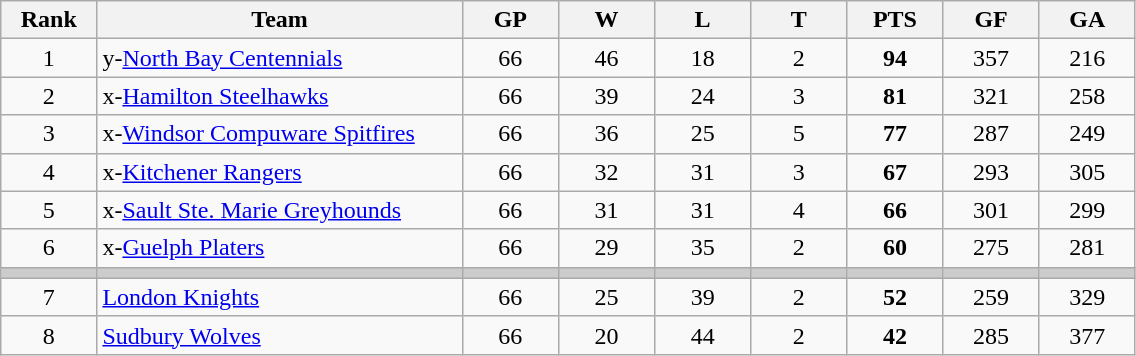<table class="wikitable sortable" style="text-align:center">
<tr>
<th width="7.5%">Rank</th>
<th width="28.5%">Team</th>
<th width="7.5%">GP</th>
<th width="7.5%">W</th>
<th width="7.5%">L</th>
<th width="7.5%">T</th>
<th width="7.5%">PTS</th>
<th width="7.5%">GF</th>
<th width="7.5%">GA</th>
</tr>
<tr>
<td>1</td>
<td align=left>y-<a href='#'>North Bay Centennials</a></td>
<td>66</td>
<td>46</td>
<td>18</td>
<td>2</td>
<td><strong>94</strong></td>
<td>357</td>
<td>216</td>
</tr>
<tr>
<td>2</td>
<td align=left>x-<a href='#'>Hamilton Steelhawks</a></td>
<td>66</td>
<td>39</td>
<td>24</td>
<td>3</td>
<td><strong>81</strong></td>
<td>321</td>
<td>258</td>
</tr>
<tr>
<td>3</td>
<td align=left>x-<a href='#'>Windsor Compuware Spitfires</a></td>
<td>66</td>
<td>36</td>
<td>25</td>
<td>5</td>
<td><strong>77</strong></td>
<td>287</td>
<td>249</td>
</tr>
<tr>
<td>4</td>
<td align=left>x-<a href='#'>Kitchener Rangers</a></td>
<td>66</td>
<td>32</td>
<td>31</td>
<td>3</td>
<td><strong>67</strong></td>
<td>293</td>
<td>305</td>
</tr>
<tr>
<td>5</td>
<td align=left>x-<a href='#'>Sault Ste. Marie Greyhounds</a></td>
<td>66</td>
<td>31</td>
<td>31</td>
<td>4</td>
<td><strong>66</strong></td>
<td>301</td>
<td>299</td>
</tr>
<tr>
<td>6</td>
<td align=left>x-<a href='#'>Guelph Platers</a></td>
<td>66</td>
<td>29</td>
<td>35</td>
<td>2</td>
<td><strong>60</strong></td>
<td>275</td>
<td>281</td>
</tr>
<tr style="background-color:#cccccc;">
<td></td>
<td></td>
<td></td>
<td></td>
<td></td>
<td></td>
<td></td>
<td></td>
<td></td>
</tr>
<tr>
<td>7</td>
<td align=left><a href='#'>London Knights</a></td>
<td>66</td>
<td>25</td>
<td>39</td>
<td>2</td>
<td><strong>52</strong></td>
<td>259</td>
<td>329</td>
</tr>
<tr>
<td>8</td>
<td align=left><a href='#'>Sudbury Wolves</a></td>
<td>66</td>
<td>20</td>
<td>44</td>
<td>2</td>
<td><strong>42</strong></td>
<td>285</td>
<td>377</td>
</tr>
</table>
